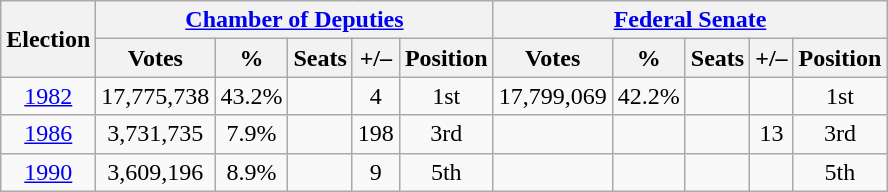<table class=wikitable style=text-align:center>
<tr>
<th rowspan="2"><strong>Election</strong></th>
<th colspan="5"><a href='#'>Chamber of Deputies</a></th>
<th colspan="5"><a href='#'>Federal Senate</a></th>
</tr>
<tr>
<th><strong>Votes</strong></th>
<th><strong>%</strong></th>
<th><strong>Seats</strong></th>
<th>+/–</th>
<th><strong>Position</strong></th>
<th><strong>Votes</strong></th>
<th><strong>%</strong></th>
<th><strong>Seats</strong></th>
<th>+/–</th>
<th><strong>Position</strong></th>
</tr>
<tr>
<td><a href='#'>1982</a></td>
<td>17,775,738</td>
<td>43.2%</td>
<td></td>
<td> 4</td>
<td> 1st</td>
<td>17,799,069</td>
<td>42.2%</td>
<td></td>
<td></td>
<td> 1st</td>
</tr>
<tr>
<td><a href='#'>1986</a></td>
<td>3,731,735</td>
<td>7.9%</td>
<td></td>
<td> 198</td>
<td> 3rd</td>
<td></td>
<td></td>
<td></td>
<td> 13</td>
<td> 3rd</td>
</tr>
<tr>
<td><a href='#'>1990</a></td>
<td>3,609,196</td>
<td>8.9%</td>
<td></td>
<td> 9</td>
<td> 5th</td>
<td></td>
<td></td>
<td></td>
<td></td>
<td> 5th</td>
</tr>
</table>
